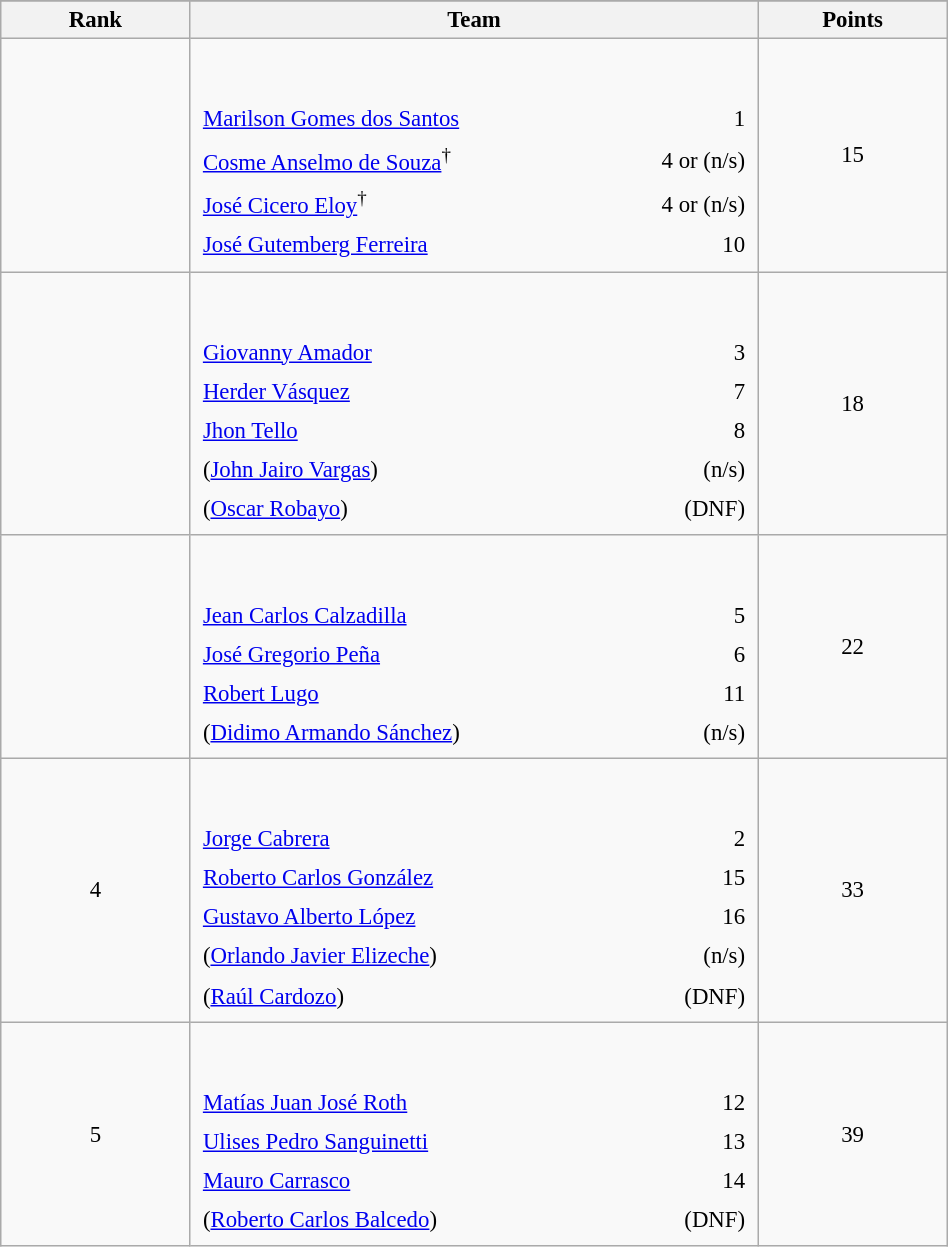<table class="wikitable sortable" style=" text-align:center; font-size:95%;" width="50%">
<tr>
</tr>
<tr>
<th width=10%>Rank</th>
<th width=30%>Team</th>
<th width=10%>Points</th>
</tr>
<tr>
<td align=center></td>
<td align=left> <br><br><table width=100%>
<tr>
<td align=left style="border:0"><a href='#'>Marilson Gomes dos Santos</a></td>
<td align=right style="border:0">1</td>
</tr>
<tr>
<td align=left style="border:0"><a href='#'>Cosme Anselmo de Souza</a><sup>†</sup></td>
<td align=right style="border:0">4 or (n/s)</td>
</tr>
<tr>
<td align=left style="border:0"><a href='#'>José Cicero Eloy</a><sup>†</sup></td>
<td align=right style="border:0">4 or (n/s)</td>
</tr>
<tr>
<td align=left style="border:0"><a href='#'>José Gutemberg Ferreira</a></td>
<td align=right style="border:0">10</td>
</tr>
</table>
</td>
<td>15</td>
</tr>
<tr>
<td align=center></td>
<td align=left> <br><br><table width=100%>
<tr>
<td align=left style="border:0"><a href='#'>Giovanny Amador</a></td>
<td align=right style="border:0">3</td>
</tr>
<tr>
<td align=left style="border:0"><a href='#'>Herder Vásquez</a></td>
<td align=right style="border:0">7</td>
</tr>
<tr>
<td align=left style="border:0"><a href='#'>Jhon Tello</a></td>
<td align=right style="border:0">8</td>
</tr>
<tr>
<td align=left style="border:0">(<a href='#'>John Jairo Vargas</a>)</td>
<td align=right style="border:0">(n/s)</td>
</tr>
<tr>
<td align=left style="border:0">(<a href='#'>Oscar Robayo</a>)</td>
<td align=right style="border:0">(DNF)</td>
</tr>
</table>
</td>
<td>18</td>
</tr>
<tr>
<td align=center></td>
<td align=left> <br><br><table width=100%>
<tr>
<td align=left style="border:0"><a href='#'>Jean Carlos Calzadilla</a></td>
<td align=right style="border:0">5</td>
</tr>
<tr>
<td align=left style="border:0"><a href='#'>José Gregorio Peña</a></td>
<td align=right style="border:0">6</td>
</tr>
<tr>
<td align=left style="border:0"><a href='#'>Robert Lugo</a></td>
<td align=right style="border:0">11</td>
</tr>
<tr>
<td align=left style="border:0">(<a href='#'>Didimo Armando Sánchez</a>)</td>
<td align=right style="border:0">(n/s)</td>
</tr>
</table>
</td>
<td>22</td>
</tr>
<tr>
<td align=center>4</td>
<td align=left> <br><br><table width=100%>
<tr>
<td align=left style="border:0"><a href='#'>Jorge Cabrera</a></td>
<td align=right style="border:0">2</td>
</tr>
<tr>
<td align=left style="border:0"><a href='#'>Roberto Carlos González</a></td>
<td align=right style="border:0">15</td>
</tr>
<tr>
<td align=left style="border:0"><a href='#'>Gustavo Alberto López</a></td>
<td align=right style="border:0">16</td>
</tr>
<tr>
<td align=left style="border:0">(<a href='#'>Orlando Javier Elizeche</a>)</td>
<td align=right style="border:0">(n/s)</td>
</tr>
<tr>
<td align=left style="border:0">(<a href='#'>Raúl Cardozo</a>)</td>
<td align=right style="border:0">(DNF)</td>
</tr>
</table>
</td>
<td>33</td>
</tr>
<tr>
<td align=center>5</td>
<td align=left> <br><br><table width=100%>
<tr>
<td align=left style="border:0"><a href='#'>Matías Juan José Roth</a></td>
<td align=right style="border:0">12</td>
</tr>
<tr>
<td align=left style="border:0"><a href='#'>Ulises Pedro Sanguinetti</a></td>
<td align=right style="border:0">13</td>
</tr>
<tr>
<td align=left style="border:0"><a href='#'>Mauro Carrasco</a></td>
<td align=right style="border:0">14</td>
</tr>
<tr>
<td align=left style="border:0">(<a href='#'>Roberto Carlos Balcedo</a>)</td>
<td align=right style="border:0">(DNF)</td>
</tr>
</table>
</td>
<td>39</td>
</tr>
</table>
